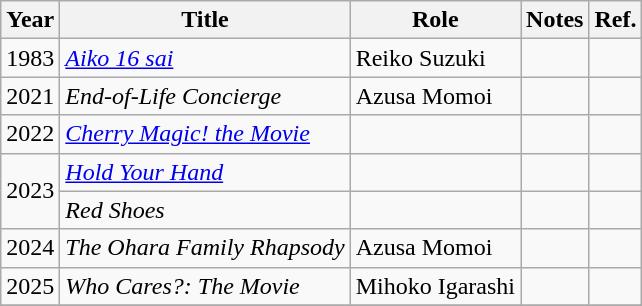<table class="wikitable">
<tr>
<th>Year</th>
<th>Title</th>
<th>Role</th>
<th>Notes</th>
<th>Ref.</th>
</tr>
<tr>
<td>1983</td>
<td><em><a href='#'>Aiko 16 sai</a></em></td>
<td>Reiko Suzuki</td>
<td></td>
<td></td>
</tr>
<tr>
<td>2021</td>
<td><em>End-of-Life Concierge</em></td>
<td>Azusa Momoi</td>
<td></td>
<td></td>
</tr>
<tr>
<td>2022</td>
<td><em><a href='#'>Cherry Magic! the Movie</a></em></td>
<td></td>
<td></td>
<td></td>
</tr>
<tr>
<td rowspan=2>2023</td>
<td><em><a href='#'>Hold Your Hand</a></em></td>
<td></td>
<td></td>
<td></td>
</tr>
<tr>
<td><em>Red Shoes</em></td>
<td></td>
<td></td>
<td></td>
</tr>
<tr>
<td>2024</td>
<td><em>The Ohara Family Rhapsody</em></td>
<td>Azusa Momoi</td>
<td></td>
<td></td>
</tr>
<tr>
<td>2025</td>
<td><em>Who Cares?: The Movie</em></td>
<td>Mihoko Igarashi</td>
<td></td>
<td></td>
</tr>
<tr>
</tr>
</table>
